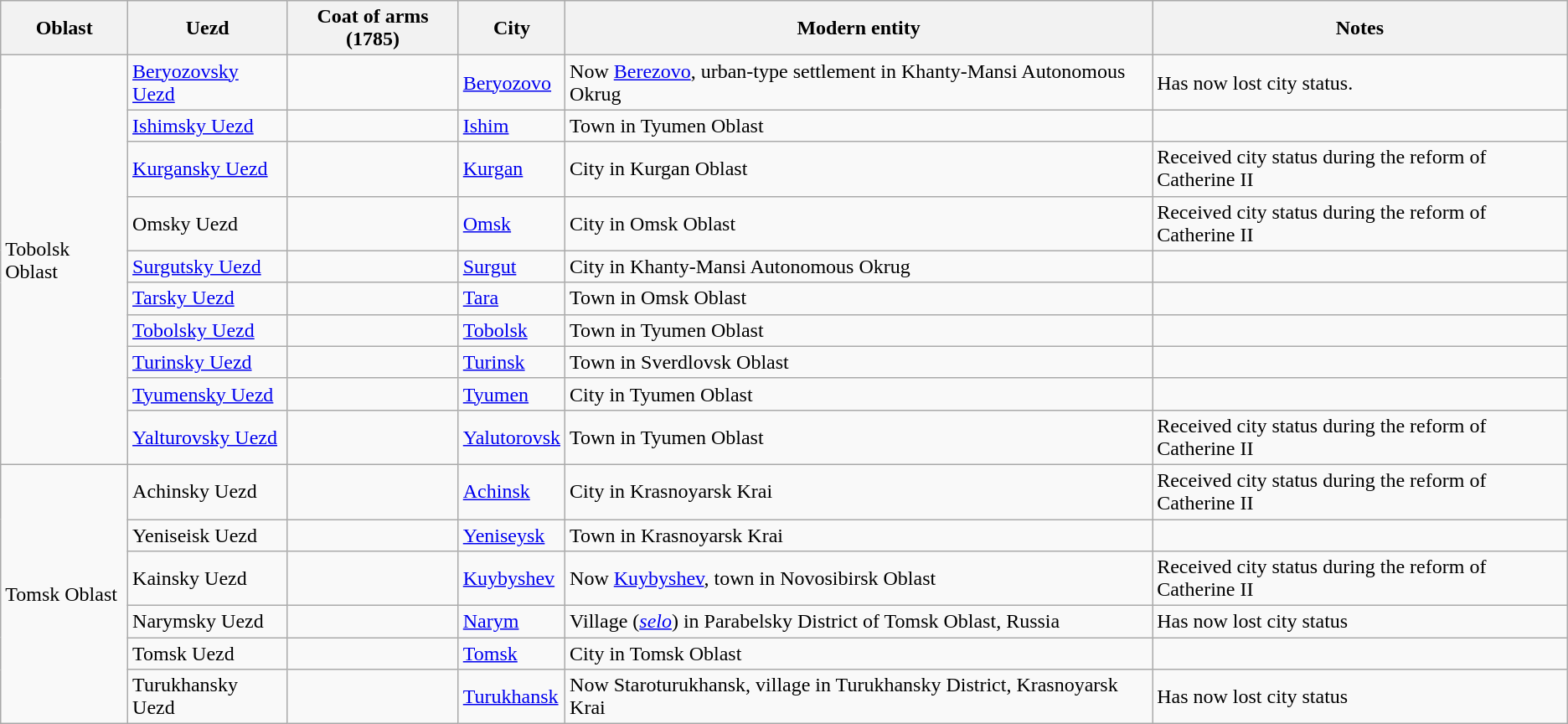<table class="wikitable sortable">
<tr>
<th>Oblast</th>
<th>Uezd</th>
<th>Coat of arms (1785)</th>
<th>City</th>
<th>Modern entity</th>
<th>Notes</th>
</tr>
<tr>
<td rowspan="10">Tobolsk Oblast</td>
<td><a href='#'>Beryozovsky Uezd</a></td>
<td></td>
<td><a href='#'>Beryozovo</a></td>
<td>Now <a href='#'>Berezovo</a>, urban-type settlement in Khanty-Mansi Autonomous Okrug</td>
<td>Has now lost city status.</td>
</tr>
<tr>
<td><a href='#'>Ishimsky Uezd</a></td>
<td></td>
<td><a href='#'>Ishim</a></td>
<td>Town in Tyumen Oblast</td>
<td></td>
</tr>
<tr>
<td><a href='#'>Kurgansky Uezd</a></td>
<td></td>
<td><a href='#'>Kurgan</a></td>
<td>City in Kurgan Oblast</td>
<td>Received city status during the reform of Catherine II</td>
</tr>
<tr>
<td>Omsky Uezd</td>
<td></td>
<td><a href='#'>Omsk</a></td>
<td>City in Omsk Oblast</td>
<td>Received city status during the reform of Catherine II</td>
</tr>
<tr>
<td><a href='#'>Surgutsky Uezd</a></td>
<td></td>
<td><a href='#'>Surgut</a></td>
<td>City in Khanty-Mansi Autonomous Okrug</td>
<td></td>
</tr>
<tr>
<td><a href='#'>Tarsky Uezd</a></td>
<td></td>
<td><a href='#'>Tara</a></td>
<td>Town in Omsk Oblast</td>
<td></td>
</tr>
<tr>
<td><a href='#'>Tobolsky Uezd</a></td>
<td></td>
<td><a href='#'>Tobolsk</a></td>
<td>Town in Tyumen Oblast</td>
<td></td>
</tr>
<tr>
<td><a href='#'>Turinsky Uezd</a></td>
<td></td>
<td><a href='#'>Turinsk</a></td>
<td>Town in Sverdlovsk Oblast</td>
<td></td>
</tr>
<tr>
<td><a href='#'>Tyumensky Uezd</a></td>
<td></td>
<td><a href='#'>Tyumen</a></td>
<td>City in Tyumen Oblast</td>
<td></td>
</tr>
<tr>
<td><a href='#'>Yalturovsky Uezd</a></td>
<td></td>
<td><a href='#'>Yalutorovsk</a></td>
<td>Town in Tyumen Oblast</td>
<td>Received city status during the reform of Catherine II</td>
</tr>
<tr>
<td rowspan="6">Tomsk Oblast</td>
<td>Achinsky Uezd</td>
<td></td>
<td><a href='#'>Achinsk</a></td>
<td>City in Krasnoyarsk Krai</td>
<td>Received city status during the reform of Catherine II</td>
</tr>
<tr>
<td>Yeniseisk Uezd</td>
<td></td>
<td><a href='#'>Yeniseysk</a></td>
<td>Town in Krasnoyarsk Krai</td>
<td></td>
</tr>
<tr>
<td>Kainsky Uezd</td>
<td></td>
<td><a href='#'>Kuybyshev</a></td>
<td>Now <a href='#'>Kuybyshev</a>, town in Novosibirsk Oblast</td>
<td>Received city status during the reform of Catherine II</td>
</tr>
<tr>
<td>Narymsky Uezd</td>
<td></td>
<td><a href='#'>Narym</a></td>
<td>Village (<em><a href='#'>selo</a></em>) in Parabelsky District of Tomsk Oblast, Russia</td>
<td>Has now lost city status</td>
</tr>
<tr>
<td>Tomsk Uezd</td>
<td></td>
<td><a href='#'>Tomsk</a></td>
<td>City in Tomsk Oblast</td>
<td></td>
</tr>
<tr>
<td>Turukhansky Uezd</td>
<td></td>
<td><a href='#'>Turukhansk</a></td>
<td>Now Staroturukhansk, village in Turukhansky District, Krasnoyarsk Krai</td>
<td>Has now lost city status</td>
</tr>
</table>
